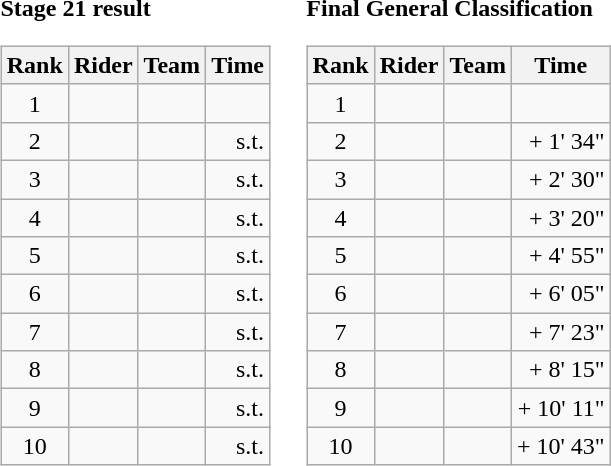<table>
<tr>
<td><strong>Stage 21 result</strong><br><table class="wikitable">
<tr>
<th scope="col">Rank</th>
<th scope="col">Rider</th>
<th scope="col">Team</th>
<th scope="col">Time</th>
</tr>
<tr>
<td style="text-align:center;">1</td>
<td> </td>
<td></td>
<td style="text-align:right;"></td>
</tr>
<tr>
<td style="text-align:center;">2</td>
<td></td>
<td></td>
<td style="text-align:right;">s.t.</td>
</tr>
<tr>
<td style="text-align:center;">3</td>
<td></td>
<td></td>
<td style="text-align:right;">s.t.</td>
</tr>
<tr>
<td style="text-align:center;">4</td>
<td> </td>
<td></td>
<td style="text-align:right;">s.t.</td>
</tr>
<tr>
<td style="text-align:center;">5</td>
<td></td>
<td></td>
<td style="text-align:right;">s.t.</td>
</tr>
<tr>
<td style="text-align:center;">6</td>
<td></td>
<td></td>
<td style="text-align:right;">s.t.</td>
</tr>
<tr>
<td style="text-align:center;">7</td>
<td></td>
<td></td>
<td style="text-align:right;">s.t.</td>
</tr>
<tr>
<td style="text-align:center;">8</td>
<td></td>
<td></td>
<td style="text-align:right;">s.t.</td>
</tr>
<tr>
<td style="text-align:center;">9</td>
<td></td>
<td></td>
<td style="text-align:right;">s.t.</td>
</tr>
<tr>
<td style="text-align:center;">10</td>
<td></td>
<td></td>
<td style="text-align:right;">s.t.</td>
</tr>
</table>
</td>
<td></td>
<td><strong>Final General Classification</strong><br><table class="wikitable">
<tr>
<th scope="col">Rank</th>
<th scope="col">Rider</th>
<th scope="col">Team</th>
<th scope="col">Time</th>
</tr>
<tr>
<td style="text-align:center;">1</td>
<td> </td>
<td></td>
<td style="text-align:right;"></td>
</tr>
<tr>
<td style="text-align:center;">2</td>
<td></td>
<td></td>
<td style="text-align:right;">+ 1' 34"</td>
</tr>
<tr>
<td style="text-align:center;">3</td>
<td></td>
<td></td>
<td style="text-align:right;">+ 2' 30"</td>
</tr>
<tr>
<td style="text-align:center;">4</td>
<td></td>
<td></td>
<td style="text-align:right;">+ 3' 20"</td>
</tr>
<tr>
<td style="text-align:center;">5</td>
<td> </td>
<td></td>
<td style="text-align:right;">+ 4' 55"</td>
</tr>
<tr>
<td style="text-align:center;">6</td>
<td></td>
<td></td>
<td style="text-align:right;">+ 6' 05"</td>
</tr>
<tr>
<td style="text-align:center;">7</td>
<td></td>
<td></td>
<td style="text-align:right;">+ 7' 23"</td>
</tr>
<tr>
<td style="text-align:center;">8</td>
<td> </td>
<td></td>
<td style="text-align:right;">+ 8' 15"</td>
</tr>
<tr>
<td style="text-align:center;">9</td>
<td></td>
<td></td>
<td style="text-align:right;">+ 10' 11"</td>
</tr>
<tr>
<td style="text-align:center;">10</td>
<td>  </td>
<td></td>
<td style="text-align:right;">+ 10' 43"</td>
</tr>
</table>
</td>
</tr>
</table>
